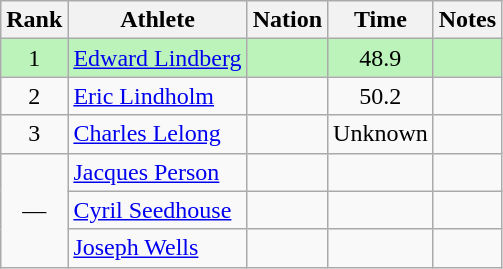<table class="wikitable sortable" style="text-align:center">
<tr>
<th>Rank</th>
<th>Athlete</th>
<th>Nation</th>
<th>Time</th>
<th>Notes</th>
</tr>
<tr bgcolor=bbf3bb>
<td>1</td>
<td align=left><a href='#'>Edward Lindberg</a></td>
<td align=left></td>
<td>48.9</td>
<td></td>
</tr>
<tr>
<td>2</td>
<td align=left><a href='#'>Eric Lindholm</a></td>
<td align=left></td>
<td>50.2</td>
<td></td>
</tr>
<tr>
<td>3</td>
<td align=left><a href='#'>Charles Lelong</a></td>
<td align=left></td>
<td>Unknown</td>
<td></td>
</tr>
<tr>
<td rowspan=3 data-sort-value=4>—</td>
<td align=left><a href='#'>Jacques Person</a></td>
<td align=left></td>
<td></td>
<td></td>
</tr>
<tr>
<td align=left><a href='#'>Cyril Seedhouse</a></td>
<td align=left></td>
<td></td>
<td></td>
</tr>
<tr>
<td align=left><a href='#'>Joseph Wells</a></td>
<td align=left></td>
<td></td>
<td></td>
</tr>
</table>
